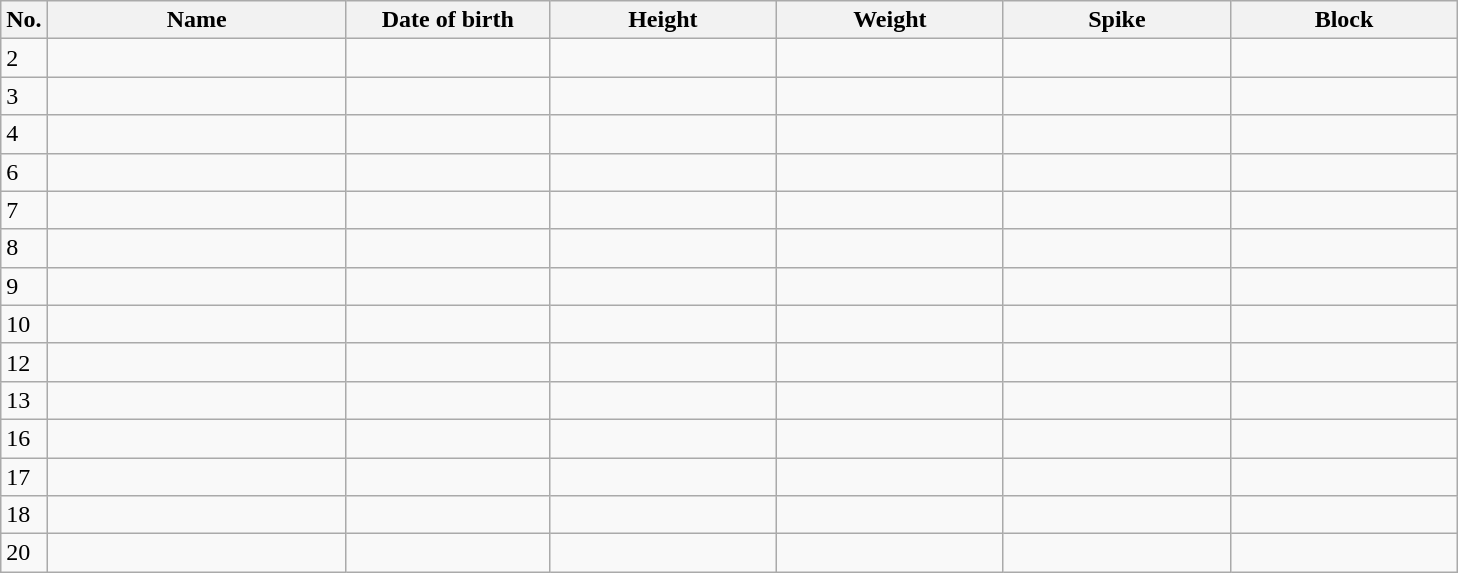<table class=wikitable sortable style=font-size:100%; text-align:center;>
<tr>
<th>No.</th>
<th style=width:12em>Name</th>
<th style=width:8em>Date of birth</th>
<th style=width:9em>Height</th>
<th style=width:9em>Weight</th>
<th style=width:9em>Spike</th>
<th style=width:9em>Block</th>
</tr>
<tr>
<td>2</td>
<td align=left></td>
<td align=right></td>
<td></td>
<td></td>
<td></td>
<td></td>
</tr>
<tr>
<td>3</td>
<td align=left></td>
<td align=right></td>
<td></td>
<td></td>
<td></td>
<td></td>
</tr>
<tr>
<td>4</td>
<td align=left></td>
<td align=right></td>
<td></td>
<td></td>
<td></td>
<td></td>
</tr>
<tr>
<td>6</td>
<td align=left></td>
<td align=right></td>
<td></td>
<td></td>
<td></td>
<td></td>
</tr>
<tr>
<td>7</td>
<td align=left></td>
<td align=right></td>
<td></td>
<td></td>
<td></td>
<td></td>
</tr>
<tr>
<td>8</td>
<td align=left></td>
<td align=right></td>
<td></td>
<td></td>
<td></td>
<td></td>
</tr>
<tr>
<td>9</td>
<td align=left></td>
<td align=right></td>
<td></td>
<td></td>
<td></td>
<td></td>
</tr>
<tr>
<td>10</td>
<td align=left></td>
<td align=right></td>
<td></td>
<td></td>
<td></td>
<td></td>
</tr>
<tr>
<td>12</td>
<td align=left></td>
<td align=right></td>
<td></td>
<td></td>
<td></td>
<td></td>
</tr>
<tr>
<td>13</td>
<td align=left></td>
<td align=right></td>
<td></td>
<td></td>
<td></td>
<td></td>
</tr>
<tr>
<td>16</td>
<td align=left></td>
<td align=right></td>
<td></td>
<td></td>
<td></td>
<td></td>
</tr>
<tr>
<td>17</td>
<td align=left></td>
<td align=right></td>
<td></td>
<td></td>
<td></td>
<td></td>
</tr>
<tr>
<td>18</td>
<td align=left></td>
<td align=right></td>
<td></td>
<td></td>
<td></td>
<td></td>
</tr>
<tr>
<td>20</td>
<td align=left></td>
<td align=right></td>
<td></td>
<td></td>
<td></td>
<td></td>
</tr>
</table>
